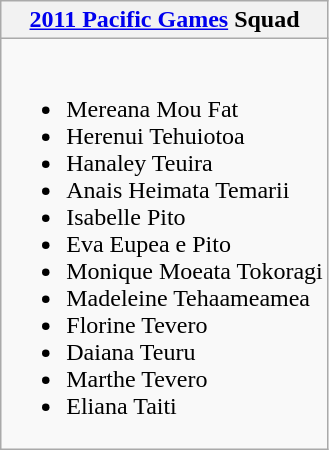<table class="wikitable collapsible collapsed">
<tr>
<th><a href='#'>2011 Pacific Games</a> Squad</th>
</tr>
<tr>
<td><br><ul><li>Mereana Mou Fat</li><li>Herenui Tehuiotoa</li><li>Hanaley Teuira</li><li>Anais Heimata Temarii</li><li>Isabelle Pito</li><li>Eva Eupea e Pito</li><li>Monique Moeata Tokoragi</li><li>Madeleine Tehaameamea</li><li>Florine Tevero</li><li>Daiana Teuru</li><li>Marthe Tevero</li><li>Eliana Taiti</li></ul></td>
</tr>
</table>
